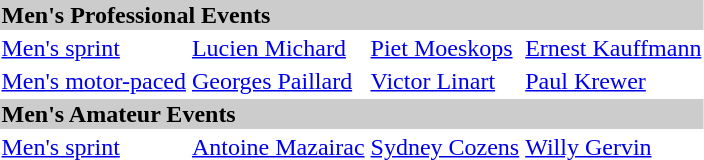<table>
<tr bgcolor="#cccccc">
<td colspan=7><strong>Men's Professional Events</strong></td>
</tr>
<tr>
<td><a href='#'>Men's sprint</a> <br></td>
<td><a href='#'>Lucien Michard</a><br></td>
<td><a href='#'>Piet Moeskops</a><br></td>
<td><a href='#'>Ernest Kauffmann</a><br></td>
</tr>
<tr>
<td><a href='#'>Men's motor-paced</a><br></td>
<td><a href='#'>Georges Paillard</a><br></td>
<td><a href='#'>Victor Linart</a><br></td>
<td><a href='#'>Paul Krewer</a><br></td>
</tr>
<tr bgcolor="#cccccc">
<td colspan=7><strong>Men's Amateur Events</strong></td>
</tr>
<tr>
<td><a href='#'>Men's sprint</a> <br></td>
<td><a href='#'>Antoine Mazairac</a> <br></td>
<td><a href='#'>Sydney Cozens</a> <br></td>
<td><a href='#'>Willy Gervin</a><br></td>
</tr>
</table>
